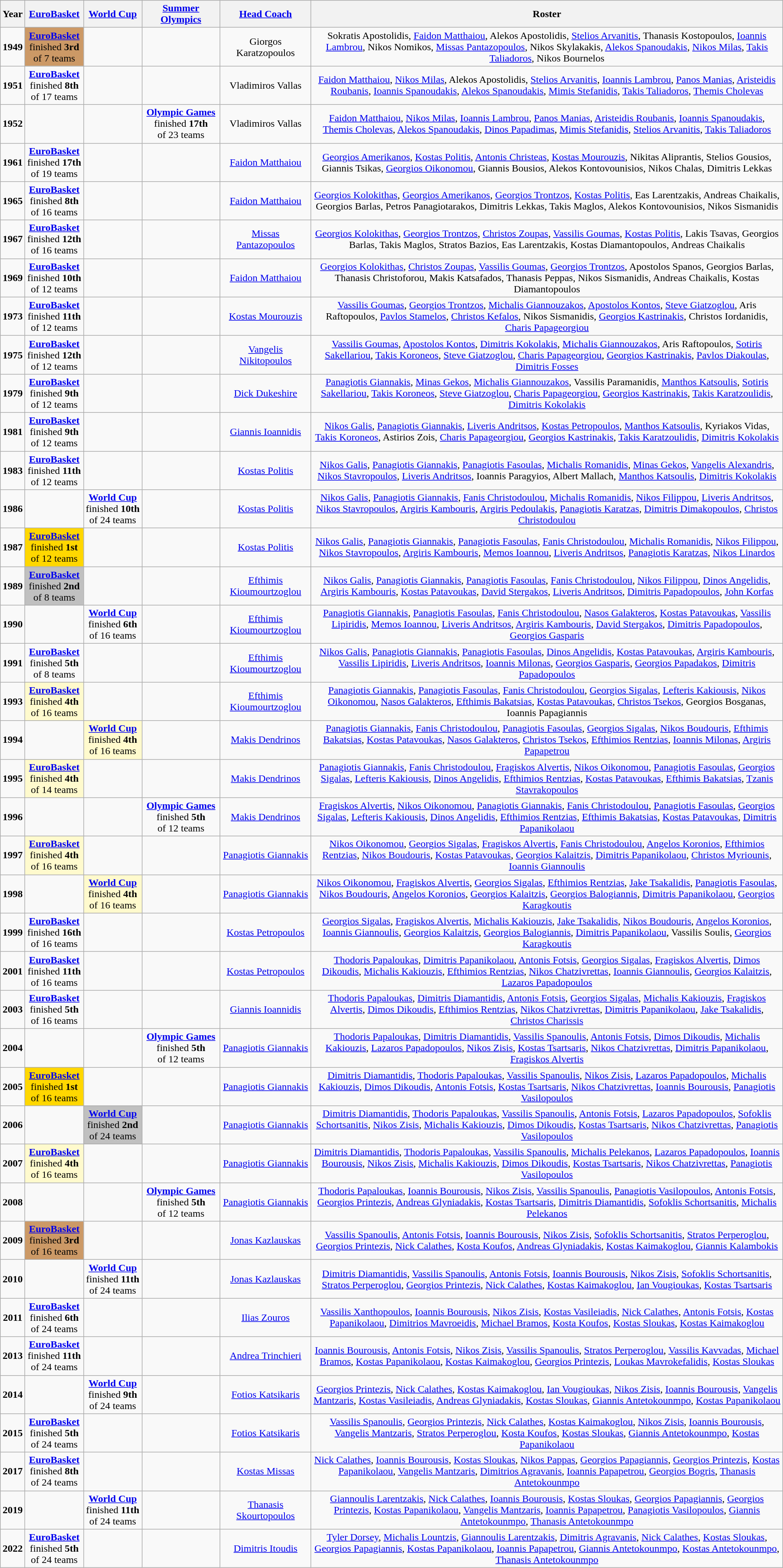<table class="wikitable" style="text-align: center">
<tr>
<th>Year</th>
<th><a href='#'>EuroBasket</a></th>
<th><a href='#'>World Cup</a></th>
<th><a href='#'>Summer Olympics</a></th>
<th><a href='#'>Head Coach</a></th>
<th>Roster</th>
</tr>
<tr>
<td><strong>1949</strong></td>
<td bgcolor= #CC9966><strong><a href='#'>EuroBasket</a></strong><br> finished <strong>3rd</strong><br> of 7 teams</td>
<td></td>
<td></td>
<td>Giorgos Karatzopoulos</td>
<td>Sokratis Apostolidis, <a href='#'>Faidon Matthaiou</a>, Alekos Apostolidis, <a href='#'>Stelios Arvanitis</a>, Thanasis Kostopoulos, <a href='#'>Ioannis Lambrou</a>, Nikos Nomikos, <a href='#'>Missas Pantazopoulos</a>, Nikos Skylakakis, <a href='#'>Alekos Spanoudakis</a>, <a href='#'>Nikos Milas</a>, <a href='#'>Takis Taliadoros</a>, Nikos Bournelos</td>
</tr>
<tr>
<td><strong>1951</strong></td>
<td><strong><a href='#'>EuroBasket</a></strong><br> finished <strong>8th</strong><br> of 17 teams</td>
<td></td>
<td></td>
<td>Vladimiros Vallas</td>
<td><a href='#'>Faidon Matthaiou</a>, <a href='#'>Nikos Milas</a>, Alekos Apostolidis, <a href='#'>Stelios Arvanitis</a>, <a href='#'>Ioannis Lambrou</a>, <a href='#'>Panos Manias</a>, <a href='#'>Aristeidis Roubanis</a>, <a href='#'>Ioannis Spanoudakis</a>, <a href='#'>Alekos Spanoudakis</a>, <a href='#'>Mimis Stefanidis</a>, <a href='#'>Takis Taliadoros</a>, <a href='#'>Themis Cholevas</a></td>
</tr>
<tr>
<td><strong>1952</strong></td>
<td></td>
<td></td>
<td><strong><a href='#'>Olympic Games</a></strong><br> finished <strong>17th</strong><br> of 23 teams</td>
<td>Vladimiros Vallas</td>
<td><a href='#'>Faidon Matthaiou</a>, <a href='#'>Nikos Milas</a>, <a href='#'>Ioannis Lambrou</a>, <a href='#'>Panos Manias</a>, <a href='#'>Aristeidis Roubanis</a>, <a href='#'>Ioannis Spanoudakis</a>, <a href='#'>Themis Cholevas</a>, <a href='#'>Alekos Spanoudakis</a>, <a href='#'>Dinos Papadimas</a>, <a href='#'>Mimis Stefanidis</a>, <a href='#'>Stelios Arvanitis</a>, <a href='#'>Takis Taliadoros</a> </td>
</tr>
<tr>
<td><strong>1961</strong></td>
<td><strong><a href='#'>EuroBasket</a></strong><br> finished <strong>17th</strong><br> of 19 teams</td>
<td></td>
<td></td>
<td><a href='#'>Faidon Matthaiou</a></td>
<td><a href='#'>Georgios Amerikanos</a>, <a href='#'>Kostas Politis</a>, <a href='#'>Antonis Christeas</a>, <a href='#'>Kostas Mourouzis</a>, Nikitas Aliprantis, Stelios Gousios, Giannis Tsikas, <a href='#'>Georgios Oikonomou</a>, Giannis Bousios, Alekos Kontovounisios, Nikos Chalas, Dimitris Lekkas</td>
</tr>
<tr>
<td><strong>1965</strong></td>
<td><strong><a href='#'>EuroBasket</a></strong><br> finished <strong>8th</strong><br> of 16 teams</td>
<td></td>
<td></td>
<td><a href='#'>Faidon Matthaiou</a></td>
<td><a href='#'>Georgios Kolokithas</a>, <a href='#'>Georgios Amerikanos</a>, <a href='#'>Georgios Trontzos</a>, <a href='#'>Kostas Politis</a>, Eas Larentzakis, Andreas Chaikalis, Georgios Barlas, Petros Panagiotarakos, Dimitris Lekkas, Takis Maglos, Alekos Kontovounisios, Nikos Sismanidis</td>
</tr>
<tr>
<td><strong>1967</strong></td>
<td><strong><a href='#'>EuroBasket</a></strong><br> finished <strong>12th</strong><br> of 16 teams</td>
<td></td>
<td></td>
<td><a href='#'>Missas Pantazopoulos</a></td>
<td><a href='#'>Georgios Kolokithas</a>, <a href='#'>Georgios Trontzos</a>, <a href='#'>Christos Zoupas</a>, <a href='#'>Vassilis Goumas</a>, <a href='#'>Kostas Politis</a>, Lakis Tsavas, Georgios Barlas, Takis Maglos, Stratos Bazios, Eas Larentzakis, Kostas Diamantopoulos, Andreas Chaikalis</td>
</tr>
<tr>
<td><strong>1969</strong></td>
<td><strong><a href='#'>EuroBasket</a></strong><br> finished <strong>10th</strong><br> of 12 teams</td>
<td></td>
<td></td>
<td><a href='#'>Faidon Matthaiou</a></td>
<td><a href='#'>Georgios Kolokithas</a>, <a href='#'>Christos Zoupas</a>, <a href='#'>Vassilis Goumas</a>, <a href='#'>Georgios Trontzos</a>, Apostolos Spanos, Georgios Barlas, Thanasis Christoforou, Makis Katsafados, Thanasis Peppas, Nikos Sismanidis, Andreas Chaikalis, Kostas Diamantopoulos</td>
</tr>
<tr>
<td><strong>1973</strong></td>
<td><strong><a href='#'>EuroBasket</a></strong><br> finished <strong>11th</strong><br> of 12 teams</td>
<td></td>
<td></td>
<td><a href='#'>Kostas Mourouzis</a></td>
<td><a href='#'>Vassilis Goumas</a>, <a href='#'>Georgios Trontzos</a>, <a href='#'>Michalis Giannouzakos</a>, <a href='#'>Apostolos Kontos</a>, <a href='#'>Steve Giatzoglou</a>, Aris Raftopoulos, <a href='#'>Pavlos Stamelos</a>, <a href='#'>Christos Kefalos</a>, Nikos Sismanidis, <a href='#'>Georgios Kastrinakis</a>, Christos Iordanidis, <a href='#'>Charis Papageorgiou</a></td>
</tr>
<tr>
<td><strong>1975</strong></td>
<td><strong><a href='#'>EuroBasket</a></strong><br> finished <strong>12th</strong><br> of 12 teams</td>
<td></td>
<td></td>
<td><a href='#'>Vangelis Nikitopoulos</a></td>
<td><a href='#'>Vassilis Goumas</a>, <a href='#'>Apostolos Kontos</a>, <a href='#'>Dimitris Kokolakis</a>, <a href='#'>Michalis Giannouzakos</a>, Aris Raftopoulos, <a href='#'>Sotiris Sakellariou</a>, <a href='#'>Takis Koroneos</a>, <a href='#'>Steve Giatzoglou</a>, <a href='#'>Charis Papageorgiou</a>, <a href='#'>Georgios Kastrinakis</a>, <a href='#'>Pavlos Diakoulas</a>, <a href='#'>Dimitris Fosses</a></td>
</tr>
<tr>
<td><strong>1979</strong></td>
<td><strong><a href='#'>EuroBasket</a></strong><br> finished <strong>9th</strong><br> of 12 teams</td>
<td></td>
<td></td>
<td><a href='#'>Dick Dukeshire</a></td>
<td><a href='#'>Panagiotis Giannakis</a>, <a href='#'>Minas Gekos</a>, <a href='#'>Michalis Giannouzakos</a>, Vassilis Paramanidis, <a href='#'>Manthos Katsoulis</a>, <a href='#'>Sotiris Sakellariou</a>, <a href='#'>Takis Koroneos</a>, <a href='#'>Steve Giatzoglou</a>, <a href='#'>Charis Papageorgiou</a>, <a href='#'>Georgios Kastrinakis</a>, <a href='#'>Takis Karatzoulidis</a>, <a href='#'>Dimitris Kokolakis</a></td>
</tr>
<tr>
<td><strong>1981</strong></td>
<td><strong><a href='#'>EuroBasket</a></strong><br> finished <strong>9th</strong><br> of 12 teams</td>
<td></td>
<td></td>
<td><a href='#'>Giannis Ioannidis</a></td>
<td><a href='#'>Nikos Galis</a>, <a href='#'>Panagiotis Giannakis</a>, <a href='#'>Liveris Andritsos</a>, <a href='#'>Kostas Petropoulos</a>, <a href='#'>Manthos Katsoulis</a>, Kyriakos Vidas, <a href='#'>Takis Koroneos</a>, Astirios Zois, <a href='#'>Charis Papageorgiou</a>, <a href='#'>Georgios Kastrinakis</a>, <a href='#'>Takis Karatzoulidis</a>, <a href='#'>Dimitris Kokolakis</a></td>
</tr>
<tr>
<td><strong>1983</strong></td>
<td><strong><a href='#'>EuroBasket</a></strong><br> finished <strong>11th</strong><br> of 12 teams</td>
<td></td>
<td></td>
<td><a href='#'>Kostas Politis</a></td>
<td><a href='#'>Nikos Galis</a>, <a href='#'>Panagiotis Giannakis</a>, <a href='#'>Panagiotis Fasoulas</a>, <a href='#'>Michalis Romanidis</a>, <a href='#'>Minas Gekos</a>, <a href='#'>Vangelis Alexandris</a>, <a href='#'>Nikos Stavropoulos</a>, <a href='#'>Liveris Andritsos</a>, Ioannis Paragyios, Albert Mallach, <a href='#'>Manthos Katsoulis</a>, <a href='#'>Dimitris Kokolakis</a></td>
</tr>
<tr>
<td><strong>1986</strong></td>
<td></td>
<td><strong><a href='#'>World Cup</a></strong><br> finished <strong>10th</strong><br> of 24 teams</td>
<td></td>
<td><a href='#'>Kostas Politis</a></td>
<td><a href='#'>Nikos Galis</a>, <a href='#'>Panagiotis Giannakis</a>, <a href='#'>Fanis Christodoulou</a>, <a href='#'>Michalis Romanidis</a>, <a href='#'>Nikos Filippou</a>, <a href='#'>Liveris Andritsos</a>, <a href='#'>Nikos Stavropoulos</a>, <a href='#'>Argiris Kambouris</a>, <a href='#'>Argiris Pedoulakis</a>, <a href='#'>Panagiotis Karatzas</a>, <a href='#'>Dimitris Dimakopoulos</a>, <a href='#'>Christos Christodoulou</a></td>
</tr>
<tr>
<td><strong>1987</strong></td>
<td bgcolor= gold><strong><a href='#'>EuroBasket</a></strong><br> finished <strong>1st</strong><br> of 12 teams</td>
<td></td>
<td></td>
<td><a href='#'>Kostas Politis</a></td>
<td><a href='#'>Nikos Galis</a>, <a href='#'>Panagiotis Giannakis</a>, <a href='#'>Panagiotis Fasoulas</a>, <a href='#'>Fanis Christodoulou</a>, <a href='#'>Michalis Romanidis</a>, <a href='#'>Nikos Filippou</a>, <a href='#'>Nikos Stavropoulos</a>, <a href='#'>Argiris Kambouris</a>, <a href='#'>Memos Ioannou</a>, <a href='#'>Liveris Andritsos</a>, <a href='#'>Panagiotis Karatzas</a>, <a href='#'>Nikos Linardos</a></td>
</tr>
<tr>
<td><strong>1989</strong></td>
<td bgcolor= silver><strong><a href='#'>EuroBasket</a></strong><br> finished <strong>2nd</strong><br> of 8 teams</td>
<td></td>
<td></td>
<td><a href='#'>Efthimis Kioumourtzoglou</a></td>
<td><a href='#'>Nikos Galis</a>, <a href='#'>Panagiotis Giannakis</a>, <a href='#'>Panagiotis Fasoulas</a>, <a href='#'>Fanis Christodoulou</a>, <a href='#'>Nikos Filippou</a>, <a href='#'>Dinos Angelidis</a>, <a href='#'>Argiris Kambouris</a>, <a href='#'>Kostas Patavoukas</a>, <a href='#'>David Stergakos</a>, <a href='#'>Liveris Andritsos</a>, <a href='#'>Dimitris Papadopoulos</a>, <a href='#'>John Korfas</a></td>
</tr>
<tr>
<td><strong>1990</strong></td>
<td></td>
<td><strong><a href='#'>World Cup</a></strong><br> finished <strong>6th</strong><br> of 16 teams</td>
<td></td>
<td><a href='#'>Efthimis Kioumourtzoglou</a></td>
<td><a href='#'>Panagiotis Giannakis</a>, <a href='#'>Panagiotis Fasoulas</a>, <a href='#'>Fanis Christodoulou</a>, <a href='#'>Nasos Galakteros</a>, <a href='#'>Kostas Patavoukas</a>, <a href='#'>Vassilis Lipiridis</a>, <a href='#'>Memos Ioannou</a>, <a href='#'>Liveris Andritsos</a>, <a href='#'>Argiris Kambouris</a>, <a href='#'>David Stergakos</a>, <a href='#'>Dimitris Papadopoulos</a>, <a href='#'>Georgios Gasparis</a></td>
</tr>
<tr>
<td><strong>1991</strong></td>
<td><strong><a href='#'>EuroBasket</a></strong><br> finished <strong>5th</strong><br> of 8 teams</td>
<td></td>
<td></td>
<td><a href='#'>Efthimis Kioumourtzoglou</a></td>
<td><a href='#'>Nikos Galis</a>, <a href='#'>Panagiotis Giannakis</a>, <a href='#'>Panagiotis Fasoulas</a>, <a href='#'>Dinos Angelidis</a>, <a href='#'>Kostas Patavoukas</a>, <a href='#'>Argiris Kambouris</a>, <a href='#'>Vassilis Lipiridis</a>, <a href='#'>Liveris Andritsos</a>, <a href='#'>Ioannis Milonas</a>, <a href='#'>Georgios Gasparis</a>, <a href='#'>Georgios Papadakos</a>, <a href='#'>Dimitris Papadopoulos</a></td>
</tr>
<tr>
<td><strong>1993</strong></td>
<td bgcolor= LemonChiffon><strong><a href='#'>EuroBasket</a></strong><br> finished <strong>4th</strong><br> of 16 teams</td>
<td></td>
<td></td>
<td><a href='#'>Efthimis Kioumourtzoglou</a></td>
<td><a href='#'>Panagiotis Giannakis</a>, <a href='#'>Panagiotis Fasoulas</a>, <a href='#'>Fanis Christodoulou</a>, <a href='#'>Georgios Sigalas</a>, <a href='#'>Lefteris Kakiousis</a>, <a href='#'>Nikos Oikonomou</a>, <a href='#'>Nasos Galakteros</a>, <a href='#'>Efthimis Bakatsias</a>, <a href='#'>Kostas Patavoukas</a>, <a href='#'>Christos Tsekos</a>, Georgios Bosganas, Ioannis Papagiannis</td>
</tr>
<tr>
<td><strong>1994</strong></td>
<td></td>
<td bgcolor= LemonChiffon><strong><a href='#'>World Cup</a></strong><br> finished <strong>4th</strong><br> of 16 teams</td>
<td></td>
<td><a href='#'>Makis Dendrinos</a></td>
<td><a href='#'>Panagiotis Giannakis</a>, <a href='#'>Fanis Christodoulou</a>, <a href='#'>Panagiotis Fasoulas</a>, <a href='#'>Georgios Sigalas</a>, <a href='#'>Nikos Boudouris</a>, <a href='#'>Efthimis Bakatsias</a>, <a href='#'>Kostas Patavoukas</a>, <a href='#'>Nasos Galakteros</a>, <a href='#'>Christos Tsekos</a>, <a href='#'>Efthimios Rentzias</a>, <a href='#'>Ioannis Milonas</a>, <a href='#'>Argiris Papapetrou</a></td>
</tr>
<tr>
<td><strong>1995</strong></td>
<td bgcolor= LemonChiffon><strong><a href='#'>EuroBasket</a></strong><br> finished <strong>4th</strong><br> of 14 teams</td>
<td></td>
<td></td>
<td><a href='#'>Makis Dendrinos</a></td>
<td><a href='#'>Panagiotis Giannakis</a>, <a href='#'>Fanis Christodoulou</a>, <a href='#'>Fragiskos Alvertis</a>, <a href='#'>Nikos Oikonomou</a>, <a href='#'>Panagiotis Fasoulas</a>, <a href='#'>Georgios Sigalas</a>, <a href='#'>Lefteris Kakiousis</a>, <a href='#'>Dinos Angelidis</a>, <a href='#'>Efthimios Rentzias</a>, <a href='#'>Kostas Patavoukas</a>, <a href='#'>Efthimis Bakatsias</a>, <a href='#'>Tzanis Stavrakopoulos</a></td>
</tr>
<tr>
<td><strong>1996</strong></td>
<td></td>
<td></td>
<td><strong><a href='#'>Olympic Games</a></strong><br> finished <strong>5th</strong><br> of 12 teams</td>
<td><a href='#'>Makis Dendrinos</a></td>
<td><a href='#'>Fragiskos Alvertis</a>, <a href='#'>Nikos Oikonomou</a>, <a href='#'>Panagiotis Giannakis</a>, <a href='#'>Fanis Christodoulou</a>, <a href='#'>Panagiotis Fasoulas</a>, <a href='#'>Georgios Sigalas</a>, <a href='#'>Lefteris Kakiousis</a>, <a href='#'>Dinos Angelidis</a>, <a href='#'>Efthimios Rentzias</a>, <a href='#'>Efthimis Bakatsias</a>, <a href='#'>Kostas Patavoukas</a>, <a href='#'>Dimitris Papanikolaou</a></td>
</tr>
<tr>
<td><strong>1997</strong></td>
<td bgcolor= LemonChiffon><strong><a href='#'>EuroBasket</a></strong><br> finished <strong>4th</strong><br> of 16 teams</td>
<td></td>
<td></td>
<td><a href='#'>Panagiotis Giannakis</a></td>
<td><a href='#'>Nikos Oikonomou</a>, <a href='#'>Georgios Sigalas</a>, <a href='#'>Fragiskos Alvertis</a>, <a href='#'>Fanis Christodoulou</a>, <a href='#'>Angelos Koronios</a>, <a href='#'>Efthimios Rentzias</a>, <a href='#'>Nikos Boudouris</a>, <a href='#'>Kostas Patavoukas</a>, <a href='#'>Georgios Kalaitzis</a>, <a href='#'>Dimitris Papanikolaou</a>, <a href='#'>Christos Myriounis</a>, <a href='#'>Ioannis Giannoulis</a></td>
</tr>
<tr>
<td><strong>1998</strong></td>
<td></td>
<td bgcolor= LemonChiffon><strong><a href='#'>World Cup</a></strong><br> finished <strong>4th</strong><br> of 16 teams</td>
<td></td>
<td><a href='#'>Panagiotis Giannakis</a></td>
<td><a href='#'>Nikos Oikonomou</a>, <a href='#'>Fragiskos Alvertis</a>, <a href='#'>Georgios Sigalas</a>, <a href='#'>Efthimios Rentzias</a>, <a href='#'>Jake Tsakalidis</a>, <a href='#'>Panagiotis Fasoulas</a>, <a href='#'>Nikos Boudouris</a>, <a href='#'>Angelos Koronios</a>, <a href='#'>Georgios Kalaitzis</a>, <a href='#'>Georgios Balogiannis</a>, <a href='#'>Dimitris Papanikolaou</a>, <a href='#'>Georgios Karagkoutis</a></td>
</tr>
<tr>
<td><strong>1999</strong></td>
<td><strong><a href='#'>EuroBasket</a></strong><br> finished <strong>16th</strong><br> of 16 teams</td>
<td></td>
<td></td>
<td><a href='#'>Kostas Petropoulos</a></td>
<td><a href='#'>Georgios Sigalas</a>, <a href='#'>Fragiskos Alvertis</a>, <a href='#'>Michalis Kakiouzis</a>, <a href='#'>Jake Tsakalidis</a>, <a href='#'>Nikos Boudouris</a>, <a href='#'>Angelos Koronios</a>, <a href='#'>Ioannis Giannoulis</a>, <a href='#'>Georgios Kalaitzis</a>, <a href='#'>Georgios Balogiannis</a>, <a href='#'>Dimitris Papanikolaou</a>, Vassilis Soulis, <a href='#'>Georgios Karagkoutis</a></td>
</tr>
<tr>
<td><strong>2001</strong></td>
<td><strong><a href='#'>EuroBasket</a></strong><br> finished <strong>11th</strong><br> of 16 teams</td>
<td></td>
<td></td>
<td><a href='#'>Kostas Petropoulos</a></td>
<td><a href='#'>Thodoris Papaloukas</a>, <a href='#'>Dimitris Papanikolaou</a>, <a href='#'>Antonis Fotsis</a>, <a href='#'>Georgios Sigalas</a>, <a href='#'>Fragiskos Alvertis</a>, <a href='#'>Dimos Dikoudis</a>, <a href='#'>Michalis Kakiouzis</a>, <a href='#'>Efthimios Rentzias</a>, <a href='#'>Nikos Chatzivrettas</a>, <a href='#'>Ioannis Giannoulis</a>, <a href='#'>Georgios Kalaitzis</a>, <a href='#'>Lazaros Papadopoulos</a></td>
</tr>
<tr>
<td><strong>2003</strong></td>
<td><strong><a href='#'>EuroBasket</a></strong><br> finished <strong>5th</strong><br> of 16 teams</td>
<td></td>
<td></td>
<td><a href='#'>Giannis Ioannidis</a></td>
<td><a href='#'>Thodoris Papaloukas</a>, <a href='#'>Dimitris Diamantidis</a>, <a href='#'>Antonis Fotsis</a>, <a href='#'>Georgios Sigalas</a>, <a href='#'>Michalis Kakiouzis</a>, <a href='#'>Fragiskos Alvertis</a>, <a href='#'>Dimos Dikoudis</a>, <a href='#'>Efthimios Rentzias</a>, <a href='#'>Nikos Chatzivrettas</a>, <a href='#'>Dimitris Papanikolaou</a>, <a href='#'>Jake Tsakalidis</a>, <a href='#'>Christos Charissis</a></td>
</tr>
<tr>
<td><strong>2004</strong></td>
<td></td>
<td></td>
<td><strong><a href='#'>Olympic Games</a></strong><br> finished <strong>5th</strong><br> of 12 teams</td>
<td><a href='#'>Panagiotis Giannakis</a></td>
<td><a href='#'>Thodoris Papaloukas</a>, <a href='#'>Dimitris Diamantidis</a>, <a href='#'>Vassilis Spanoulis</a>, <a href='#'>Antonis Fotsis</a>, <a href='#'>Dimos Dikoudis</a>, <a href='#'>Michalis Kakiouzis</a>, <a href='#'>Lazaros Papadopoulos</a>, <a href='#'>Nikos Zisis</a>, <a href='#'>Kostas Tsartsaris</a>, <a href='#'>Nikos Chatzivrettas</a>, <a href='#'>Dimitris Papanikolaou</a>, <a href='#'>Fragiskos Alvertis</a></td>
</tr>
<tr>
<td><strong>2005</strong></td>
<td bgcolor= gold><strong><a href='#'>EuroBasket</a></strong><br> finished <strong>1st</strong><br> of 16 teams</td>
<td></td>
<td></td>
<td><a href='#'>Panagiotis Giannakis</a></td>
<td><a href='#'>Dimitris Diamantidis</a>, <a href='#'>Thodoris Papaloukas</a>, <a href='#'>Vassilis Spanoulis</a>, <a href='#'>Nikos Zisis</a>, <a href='#'>Lazaros Papadopoulos</a>, <a href='#'>Michalis Kakiouzis</a>, <a href='#'>Dimos Dikoudis</a>, <a href='#'>Antonis Fotsis</a>, <a href='#'>Kostas Tsartsaris</a>, <a href='#'>Nikos Chatzivrettas</a>, <a href='#'>Ioannis Bourousis</a>, <a href='#'>Panagiotis Vasilopoulos</a></td>
</tr>
<tr>
<td><strong>2006</strong></td>
<td></td>
<td bgcolor= silver><strong><a href='#'>World Cup</a></strong><br> finished <strong>2nd</strong><br> of 24 teams</td>
<td></td>
<td><a href='#'>Panagiotis Giannakis</a></td>
<td><a href='#'>Dimitris Diamantidis</a>, <a href='#'>Thodoris Papaloukas</a>, <a href='#'>Vassilis Spanoulis</a>, <a href='#'>Antonis Fotsis</a>, <a href='#'>Lazaros Papadopoulos</a>, <a href='#'>Sofoklis Schortsanitis</a>, <a href='#'>Nikos Zisis</a>, <a href='#'>Michalis Kakiouzis</a>, <a href='#'>Dimos Dikoudis</a>, <a href='#'>Kostas Tsartsaris</a>, <a href='#'>Nikos Chatzivrettas</a>, <a href='#'>Panagiotis Vasilopoulos</a></td>
</tr>
<tr>
<td><strong>2007</strong></td>
<td bgcolor= LemonChiffon><strong><a href='#'>EuroBasket</a></strong><br> finished <strong>4th</strong><br> of 16 teams</td>
<td></td>
<td></td>
<td><a href='#'>Panagiotis Giannakis</a></td>
<td><a href='#'>Dimitris Diamantidis</a>, <a href='#'>Thodoris Papaloukas</a>, <a href='#'>Vassilis Spanoulis</a>, <a href='#'>Michalis Pelekanos</a>, <a href='#'>Lazaros Papadopoulos</a>, <a href='#'>Ioannis Bourousis</a>, <a href='#'>Nikos Zisis</a>, <a href='#'>Michalis Kakiouzis</a>, <a href='#'>Dimos Dikoudis</a>, <a href='#'>Kostas Tsartsaris</a>, <a href='#'>Nikos Chatzivrettas</a>, <a href='#'>Panagiotis Vasilopoulos</a></td>
</tr>
<tr>
<td><strong>2008</strong></td>
<td></td>
<td></td>
<td><strong><a href='#'>Olympic Games</a></strong><br> finished <strong>5th</strong><br> of 12 teams</td>
<td><a href='#'>Panagiotis Giannakis</a></td>
<td><a href='#'>Thodoris Papaloukas</a>, <a href='#'>Ioannis Bourousis</a>, <a href='#'>Nikos Zisis</a>, <a href='#'>Vassilis Spanoulis</a>, <a href='#'>Panagiotis Vasilopoulos</a>, <a href='#'>Antonis Fotsis</a>, <a href='#'>Georgios Printezis</a>, <a href='#'>Andreas Glyniadakis</a>, <a href='#'>Kostas Tsartsaris</a>, <a href='#'>Dimitris Diamantidis</a>, <a href='#'>Sofoklis Schortsanitis</a>, <a href='#'>Michalis Pelekanos</a></td>
</tr>
<tr>
<td><strong>2009</strong></td>
<td bgcolor= #CC9966><strong><a href='#'>EuroBasket</a></strong><br> finished <strong>3rd</strong><br> of 16 teams</td>
<td></td>
<td></td>
<td><a href='#'>Jonas Kazlauskas</a></td>
<td><a href='#'>Vassilis Spanoulis</a>, <a href='#'>Antonis Fotsis</a>, <a href='#'>Ioannis Bourousis</a>, <a href='#'>Nikos Zisis</a>, <a href='#'>Sofoklis Schortsanitis</a>, <a href='#'>Stratos Perperoglou</a>, <a href='#'>Georgios Printezis</a>, <a href='#'>Nick Calathes</a>, <a href='#'>Kosta Koufos</a>, <a href='#'>Andreas Glyniadakis</a>, <a href='#'>Kostas Kaimakoglou</a>, <a href='#'>Giannis Kalambokis</a></td>
</tr>
<tr>
<td><strong>2010</strong></td>
<td></td>
<td><strong><a href='#'>World Cup</a></strong><br> finished <strong>11th</strong><br> of 24 teams</td>
<td></td>
<td><a href='#'>Jonas Kazlauskas</a></td>
<td><a href='#'>Dimitris Diamantidis</a>, <a href='#'>Vassilis Spanoulis</a>, <a href='#'>Antonis Fotsis</a>, <a href='#'>Ioannis Bourousis</a>, <a href='#'>Nikos Zisis</a>, <a href='#'>Sofoklis Schortsanitis</a>, <a href='#'>Stratos Perperoglou</a>, <a href='#'>Georgios Printezis</a>, <a href='#'>Nick Calathes</a>, <a href='#'>Kostas Kaimakoglou</a>, <a href='#'>Ian Vougioukas</a>, <a href='#'>Kostas Tsartsaris</a></td>
</tr>
<tr>
<td><strong>2011</strong></td>
<td><strong><a href='#'>EuroBasket</a></strong><br> finished <strong>6th</strong><br> of 24 teams</td>
<td></td>
<td></td>
<td><a href='#'>Ilias Zouros</a></td>
<td><a href='#'>Vassilis Xanthopoulos</a>, <a href='#'>Ioannis Bourousis</a>, <a href='#'>Nikos Zisis</a>, <a href='#'>Kostas Vasileiadis</a>, <a href='#'>Nick Calathes</a>, <a href='#'>Antonis Fotsis</a>, <a href='#'>Kostas Papanikolaou</a>, <a href='#'>Dimitrios Mavroeidis</a>, <a href='#'>Michael Bramos</a>, <a href='#'>Kosta Koufos</a>, <a href='#'>Kostas Sloukas</a>, <a href='#'>Kostas Kaimakoglou</a></td>
</tr>
<tr>
<td><strong>2013</strong></td>
<td><strong><a href='#'>EuroBasket</a></strong><br> finished <strong>11th</strong><br> of 24 teams</td>
<td></td>
<td></td>
<td><a href='#'>Andrea Trinchieri</a></td>
<td><a href='#'>Ioannis Bourousis</a>, <a href='#'>Antonis Fotsis</a>, <a href='#'>Nikos Zisis</a>, <a href='#'>Vassilis Spanoulis</a>, <a href='#'>Stratos Perperoglou</a>, <a href='#'>Vassilis Kavvadas</a>, <a href='#'>Michael Bramos</a>, <a href='#'>Kostas Papanikolaou</a>, <a href='#'>Kostas Kaimakoglou</a>, <a href='#'>Georgios Printezis</a>, <a href='#'>Loukas Mavrokefalidis</a>, <a href='#'>Kostas Sloukas</a></td>
</tr>
<tr>
<td><strong>2014</strong></td>
<td></td>
<td><strong><a href='#'>World Cup</a></strong><br> finished <strong>9th</strong><br> of 24 teams</td>
<td></td>
<td><a href='#'>Fotios Katsikaris</a></td>
<td><a href='#'>Georgios Printezis</a>, <a href='#'>Nick Calathes</a>, <a href='#'>Kostas Kaimakoglou</a>, <a href='#'>Ian Vougioukas</a>, <a href='#'>Nikos Zisis</a>, <a href='#'>Ioannis Bourousis</a>, <a href='#'>Vangelis Mantzaris</a>, <a href='#'>Kostas Vasileiadis</a>, <a href='#'>Andreas Glyniadakis</a>, <a href='#'>Kostas Sloukas</a>, <a href='#'>Giannis Antetokounmpo</a>, <a href='#'>Kostas Papanikolaou</a></td>
</tr>
<tr>
<td><strong>2015</strong></td>
<td><strong><a href='#'>EuroBasket</a></strong><br> finished <strong>5th</strong><br> of 24 teams</td>
<td></td>
<td></td>
<td><a href='#'>Fotios Katsikaris</a></td>
<td><a href='#'>Vassilis Spanoulis</a>, <a href='#'>Georgios Printezis</a>, <a href='#'>Nick Calathes</a>, <a href='#'>Kostas Kaimakoglou</a>, <a href='#'>Nikos Zisis</a>, <a href='#'>Ioannis Bourousis</a>, <a href='#'>Vangelis Mantzaris</a>, <a href='#'>Stratos Perperoglou</a>, <a href='#'>Kosta Koufos</a>, <a href='#'>Kostas Sloukas</a>, <a href='#'>Giannis Antetokounmpo</a>, <a href='#'>Kostas Papanikolaou</a></td>
</tr>
<tr>
<td><strong>2017</strong></td>
<td><strong><a href='#'>EuroBasket</a></strong><br> finished <strong>8th</strong><br> of 24 teams</td>
<td></td>
<td></td>
<td><a href='#'>Kostas Missas</a></td>
<td><a href='#'>Nick Calathes</a>, <a href='#'>Ioannis Bourousis</a>, <a href='#'>Kostas Sloukas</a>, <a href='#'>Nikos Pappas</a>, <a href='#'>Georgios Papagiannis</a>, <a href='#'>Georgios Printezis</a>, <a href='#'>Kostas Papanikolaou</a>, <a href='#'>Vangelis Mantzaris</a>, <a href='#'>Dimitrios Agravanis</a>, <a href='#'>Ioannis Papapetrou</a>, <a href='#'>Georgios Bogris</a>, <a href='#'>Thanasis Antetokounmpo</a></td>
</tr>
<tr>
<td><strong>2019</strong></td>
<td></td>
<td><strong><a href='#'>World Cup</a></strong><br> finished <strong>11th</strong><br> of 24 teams</td>
<td></td>
<td><a href='#'>Thanasis Skourtopoulos</a></td>
<td><a href='#'>Giannoulis Larentzakis</a>, <a href='#'>Nick Calathes</a>, <a href='#'>Ioannis Bourousis</a>, <a href='#'>Kostas Sloukas</a>, <a href='#'>Georgios Papagiannis</a>, <a href='#'>Georgios Printezis</a>, <a href='#'>Kostas Papanikolaou</a>, <a href='#'>Vangelis Mantzaris</a>, <a href='#'>Ioannis Papapetrou</a>, <a href='#'>Panagiotis Vasilopoulos</a>, <a href='#'>Giannis Antetokounmpo</a>, <a href='#'>Thanasis Antetokounmpo</a></td>
</tr>
<tr>
<td><strong>2022</strong></td>
<td><strong><a href='#'>EuroBasket</a></strong><br> finished <strong>5th</strong><br> of 24 teams</td>
<td></td>
<td></td>
<td><a href='#'>Dimitris Itoudis</a></td>
<td><a href='#'>Tyler Dorsey</a>, <a href='#'>Michalis Lountzis</a>, <a href='#'>Giannoulis Larentzakis</a>, <a href='#'>Dimitris Agravanis</a>, <a href='#'>Nick Calathes</a>, <a href='#'>Kostas Sloukas</a>, <a href='#'>Georgios Papagiannis</a>, <a href='#'>Kostas Papanikolaou</a>, <a href='#'>Ioannis Papapetrou</a>, <a href='#'>Giannis Antetokounmpo</a>, <a href='#'>Kostas Antetokounmpo</a>, <a href='#'>Thanasis Antetokounmpo</a></td>
</tr>
</table>
